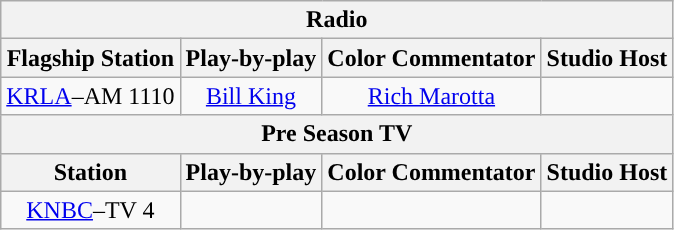<table class="wikitable">
<tr>
<th colspan="4">Radio</th>
</tr>
<tr>
<th>Flagship Station</th>
<th>Play-by-play</th>
<th>Color Commentator</th>
<th>Studio Host</th>
</tr>
<tr>
<td style="text-align:center"><a href='#'>KRLA</a>–AM 1110</td>
<td style="text-align:center"><a href='#'>Bill King</a></td>
<td style="text-align:center"><a href='#'>Rich Marotta</a></td>
<td></td>
</tr>
<tr>
<th colspan="4">Pre Season TV</th>
</tr>
<tr>
<th>Station</th>
<th>Play-by-play</th>
<th>Color Commentator</th>
<th>Studio Host</th>
</tr>
<tr>
<td style="text-align:center"><a href='#'>KNBC</a>–TV 4</td>
<td></td>
<td></td>
<td></td>
</tr>
</table>
